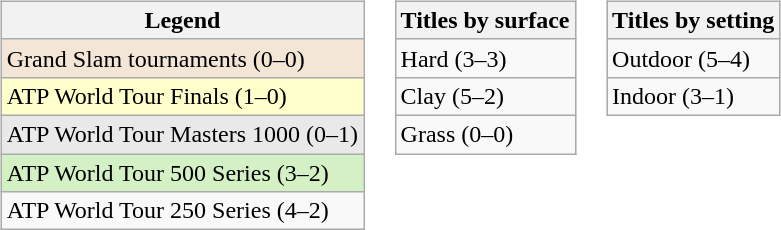<table>
<tr valign="top">
<td><br><table class="wikitable">
<tr>
<th>Legend</th>
</tr>
<tr style="background:#f3e6d7;">
<td>Grand Slam tournaments (0–0)</td>
</tr>
<tr style="background:#ffffcc;">
<td>ATP World Tour Finals (1–0)</td>
</tr>
<tr style="background:#e9e9e9;">
<td>ATP World Tour Masters 1000 (0–1)</td>
</tr>
<tr style="background:#d4f1c5;">
<td>ATP World Tour 500 Series (3–2)</td>
</tr>
<tr>
<td>ATP World Tour 250 Series (4–2)</td>
</tr>
</table>
</td>
<td><br><table class="wikitable">
<tr>
<th>Titles by surface</th>
</tr>
<tr>
<td>Hard (3–3)</td>
</tr>
<tr>
<td>Clay (5–2)</td>
</tr>
<tr>
<td>Grass (0–0)</td>
</tr>
</table>
</td>
<td><br><table class="wikitable">
<tr>
<th>Titles by setting</th>
</tr>
<tr>
<td>Outdoor (5–4)</td>
</tr>
<tr>
<td>Indoor (3–1)</td>
</tr>
</table>
</td>
</tr>
</table>
